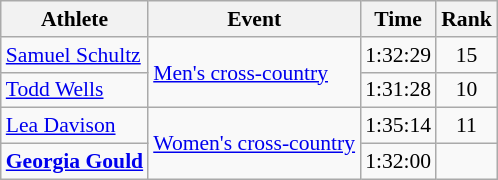<table class=wikitable style=font-size:90%;text-align:center>
<tr>
<th>Athlete</th>
<th>Event</th>
<th>Time</th>
<th>Rank</th>
</tr>
<tr>
<td align=left><a href='#'>Samuel Schultz</a></td>
<td align=left rowspan=2><a href='#'>Men's cross-country</a></td>
<td>1:32:29</td>
<td>15</td>
</tr>
<tr>
<td align=left><a href='#'>Todd Wells</a></td>
<td>1:31:28</td>
<td>10</td>
</tr>
<tr>
<td align=left><a href='#'>Lea Davison</a></td>
<td align=left rowspan=2><a href='#'>Women's cross-country</a></td>
<td>1:35:14</td>
<td>11</td>
</tr>
<tr>
<td align=left><strong><a href='#'>Georgia Gould</a></strong></td>
<td>1:32:00</td>
<td></td>
</tr>
</table>
